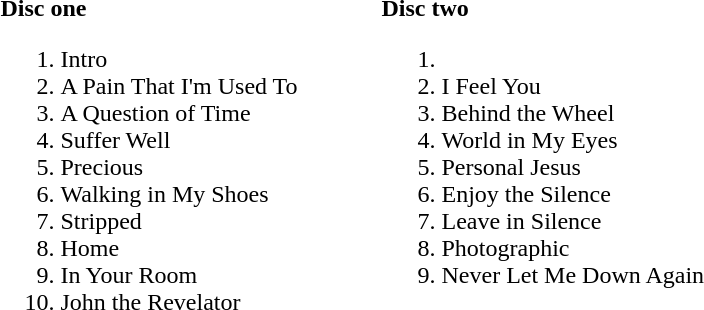<table ->
<tr>
<td width=250 valign=top><br><strong>Disc one</strong><ol><li>Intro</li><li>A Pain That I'm Used To</li><li>A Question of Time</li><li>Suffer Well</li><li>Precious</li><li>Walking in My Shoes</li><li>Stripped</li><li>Home</li><li>In Your Room</li><li>John the Revelator</li></ol></td>
<td width=250 valign=top><br><strong>Disc two</strong><ol><li><li>I Feel You</li><li>Behind the Wheel</li><li>World in My Eyes</li><li>Personal Jesus</li><li>Enjoy the Silence</li><li>Leave in Silence</li><li>Photographic</li><li>Never Let Me Down Again</li></ol></td>
</tr>
</table>
